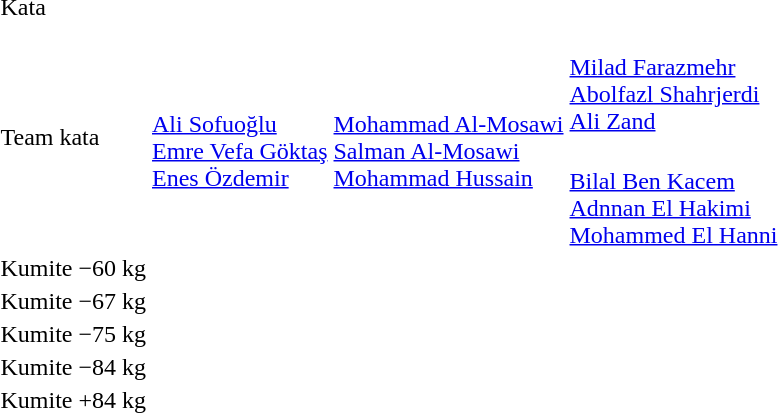<table>
<tr>
</tr>
<tr>
<td rowspan=2>Kata</td>
<td rowspan=2></td>
<td rowspan=2></td>
<td></td>
</tr>
<tr>
<td></td>
</tr>
<tr>
<td rowspan=2>Team kata</td>
<td rowspan=2><br><a href='#'>Ali Sofuoğlu</a><br><a href='#'>Emre Vefa Göktaş</a><br><a href='#'>Enes Özdemir</a></td>
<td rowspan=2><br><a href='#'>Mohammad Al-Mosawi</a><br><a href='#'>Salman Al-Mosawi</a><br><a href='#'>Mohammad Hussain</a></td>
<td><br><a href='#'>Milad Farazmehr</a><br><a href='#'>Abolfazl Shahrjerdi</a><br><a href='#'>Ali Zand</a></td>
</tr>
<tr>
<td><br><a href='#'>Bilal Ben Kacem</a><br><a href='#'>Adnnan El Hakimi</a><br><a href='#'>Mohammed El Hanni</a></td>
</tr>
<tr>
<td rowspan=2>Kumite −60 kg</td>
<td rowspan=2></td>
<td rowspan=2></td>
<td></td>
</tr>
<tr>
<td></td>
</tr>
<tr>
<td rowspan=2>Kumite −67 kg</td>
<td rowspan=2></td>
<td rowspan=2></td>
<td></td>
</tr>
<tr>
<td></td>
</tr>
<tr>
<td rowspan=2>Kumite −75 kg</td>
<td rowspan=2></td>
<td rowspan=2></td>
<td></td>
</tr>
<tr>
<td></td>
</tr>
<tr>
<td rowspan=2>Kumite −84 kg</td>
<td rowspan=2></td>
<td rowspan=2></td>
<td></td>
</tr>
<tr>
<td></td>
</tr>
<tr>
<td rowspan=2>Kumite +84 kg</td>
<td rowspan=2></td>
<td rowspan=2></td>
<td></td>
</tr>
<tr>
<td></td>
</tr>
</table>
